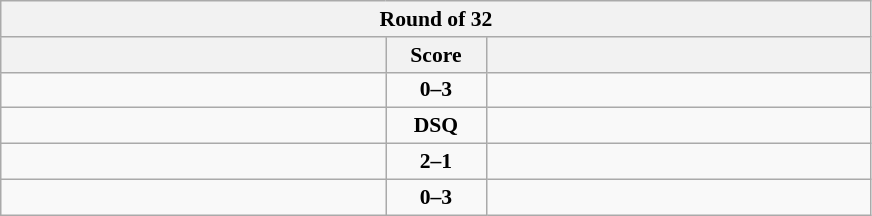<table class="wikitable" style="text-align: center; font-size:90% ">
<tr>
<th colspan=3>Round of 32</th>
</tr>
<tr>
<th align="right" width="250"></th>
<th width="60">Score</th>
<th align="left" width="250"></th>
</tr>
<tr>
<td align=left></td>
<td align=center><strong>0–3</strong></td>
<td align=left><strong></strong></td>
</tr>
<tr>
<td align=left><strong></strong></td>
<td align=center><strong>DSQ</strong></td>
<td align=left></td>
</tr>
<tr>
<td align=left><strong></strong></td>
<td align=center><strong>2–1</strong></td>
<td align=left></td>
</tr>
<tr>
<td align=left></td>
<td align=center><strong>0–3</strong></td>
<td align=left><strong></strong></td>
</tr>
</table>
